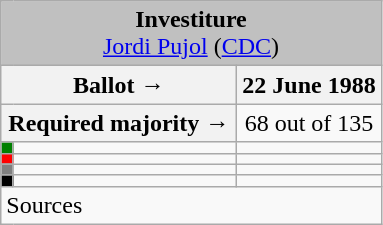<table class="wikitable" style="text-align:center;">
<tr>
<td colspan="3" align="center" bgcolor="#C0C0C0"><strong>Investiture</strong><br><a href='#'>Jordi Pujol</a> (<a href='#'>CDC</a>)</td>
</tr>
<tr>
<th colspan="2" width="150px">Ballot →</th>
<th>22 June 1988</th>
</tr>
<tr>
<th colspan="2">Required majority →</th>
<td>68 out of 135 </td>
</tr>
<tr>
<th width="1px" style="background:green;"></th>
<td align="left"></td>
<td></td>
</tr>
<tr>
<th style="color:inherit;background:red;"></th>
<td align="left"></td>
<td></td>
</tr>
<tr>
<th style="color:inherit;background:gray;"></th>
<td align="left"></td>
<td></td>
</tr>
<tr>
<th style="color:inherit;background:black;"></th>
<td align="left"></td>
<td></td>
</tr>
<tr>
<td align="left" colspan="3">Sources</td>
</tr>
</table>
